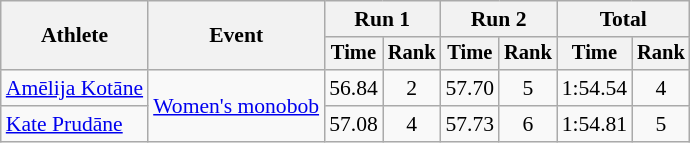<table class="wikitable" style="font-size:90%">
<tr>
<th rowspan="2">Athlete</th>
<th rowspan="2">Event</th>
<th colspan="2">Run 1</th>
<th colspan="2">Run 2</th>
<th colspan="2">Total</th>
</tr>
<tr style="font-size:95%">
<th>Time</th>
<th>Rank</th>
<th>Time</th>
<th>Rank</th>
<th>Time</th>
<th>Rank</th>
</tr>
<tr align=center>
<td align=left><a href='#'>Amēlija Kotāne</a></td>
<td align=left rowspan=2><a href='#'>Women's monobob</a></td>
<td>56.84</td>
<td>2</td>
<td>57.70</td>
<td>5</td>
<td>1:54.54</td>
<td>4</td>
</tr>
<tr align=center>
<td align=left><a href='#'>Kate Prudāne</a></td>
<td>57.08</td>
<td>4</td>
<td>57.73</td>
<td>6</td>
<td>1:54.81</td>
<td>5</td>
</tr>
</table>
